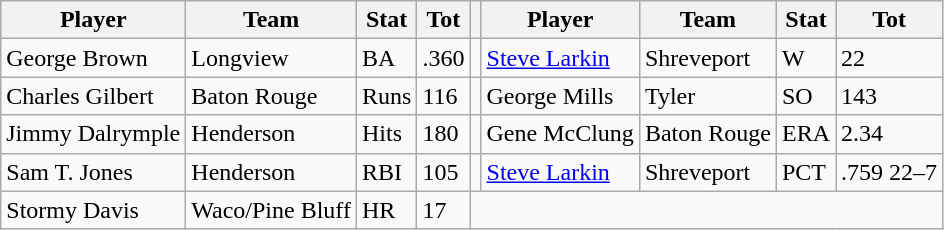<table class="wikitable">
<tr>
<th>Player</th>
<th>Team</th>
<th>Stat</th>
<th>Tot</th>
<th></th>
<th>Player</th>
<th>Team</th>
<th>Stat</th>
<th>Tot</th>
</tr>
<tr>
<td>George Brown</td>
<td>Longview</td>
<td>BA</td>
<td>.360</td>
<td></td>
<td><a href='#'>Steve Larkin</a></td>
<td>Shreveport</td>
<td>W</td>
<td>22</td>
</tr>
<tr>
<td>Charles Gilbert</td>
<td>Baton Rouge</td>
<td>Runs</td>
<td>116</td>
<td></td>
<td>George Mills</td>
<td>Tyler</td>
<td>SO</td>
<td>143</td>
</tr>
<tr>
<td>Jimmy Dalrymple</td>
<td>Henderson</td>
<td>Hits</td>
<td>180</td>
<td></td>
<td>Gene McClung</td>
<td>Baton Rouge</td>
<td>ERA</td>
<td>2.34</td>
</tr>
<tr>
<td>Sam T. Jones</td>
<td>Henderson</td>
<td>RBI</td>
<td>105</td>
<td></td>
<td><a href='#'>Steve Larkin</a></td>
<td>Shreveport</td>
<td>PCT</td>
<td>.759 22–7</td>
</tr>
<tr>
<td>Stormy Davis</td>
<td>Waco/Pine Bluff</td>
<td>HR</td>
<td>17</td>
</tr>
</table>
